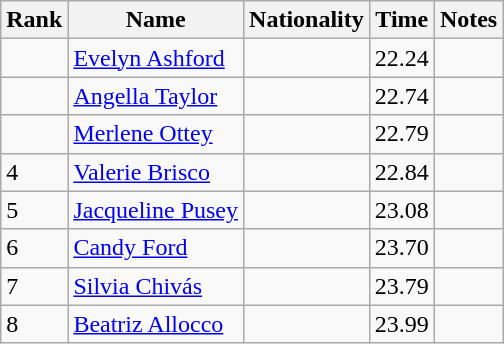<table class="wikitable sortable">
<tr>
<th>Rank</th>
<th>Name</th>
<th>Nationality</th>
<th>Time</th>
<th>Notes</th>
</tr>
<tr>
<td></td>
<td><a href='#'>Evelyn Ashford</a></td>
<td></td>
<td>22.24</td>
<td></td>
</tr>
<tr>
<td></td>
<td><a href='#'>Angella Taylor</a></td>
<td></td>
<td>22.74</td>
<td></td>
</tr>
<tr>
<td></td>
<td><a href='#'>Merlene Ottey</a></td>
<td></td>
<td>22.79</td>
<td></td>
</tr>
<tr>
<td>4</td>
<td><a href='#'>Valerie Brisco</a></td>
<td></td>
<td>22.84</td>
<td></td>
</tr>
<tr>
<td>5</td>
<td><a href='#'>Jacqueline Pusey</a></td>
<td></td>
<td>23.08</td>
<td></td>
</tr>
<tr>
<td>6</td>
<td><a href='#'>Candy Ford</a></td>
<td></td>
<td>23.70</td>
<td></td>
</tr>
<tr>
<td>7</td>
<td><a href='#'>Silvia Chivás</a></td>
<td></td>
<td>23.79</td>
<td></td>
</tr>
<tr>
<td>8</td>
<td><a href='#'>Beatriz Allocco</a></td>
<td></td>
<td>23.99</td>
<td></td>
</tr>
</table>
